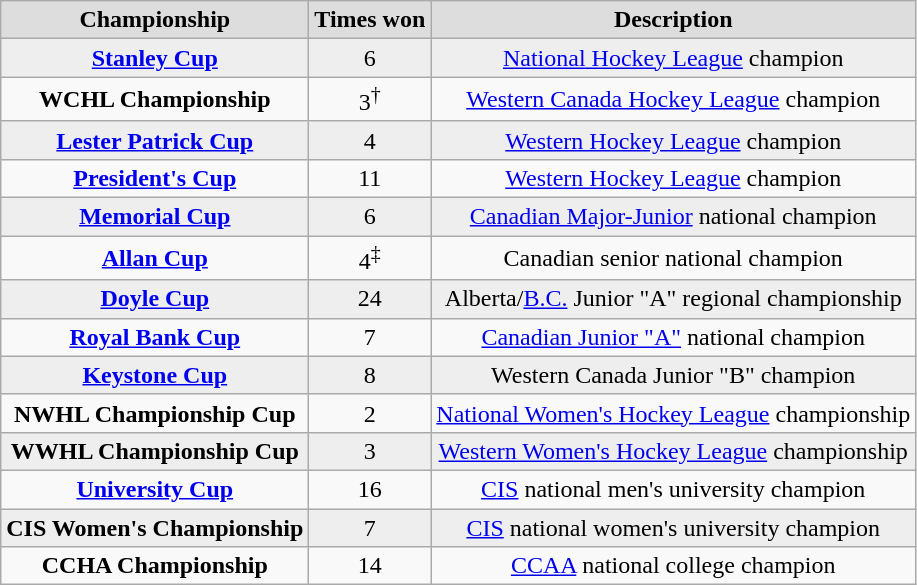<table class="wikitable">
<tr align="center"  bgcolor="#dddddd">
<td><strong>Championship</strong></td>
<td><strong>Times won</strong></td>
<td><strong>Description</strong></td>
</tr>
<tr align="center" bgcolor="#eeeeee">
<td><strong><a href='#'>Stanley Cup</a></strong></td>
<td>6</td>
<td><a href='#'>National Hockey League</a> champion</td>
</tr>
<tr align="center">
<td><strong>WCHL Championship</strong></td>
<td>3<sup>†</sup></td>
<td><a href='#'>Western Canada Hockey League</a> champion</td>
</tr>
<tr align="center" bgcolor="#eeeeee">
<td><strong><a href='#'>Lester Patrick Cup</a></strong></td>
<td>4</td>
<td><a href='#'>Western Hockey League</a> champion</td>
</tr>
<tr align="center">
<td><strong><a href='#'>President's Cup</a></strong></td>
<td>11</td>
<td><a href='#'>Western Hockey League</a> champion</td>
</tr>
<tr align="center" bgcolor="#eeeeee">
<td><strong><a href='#'>Memorial Cup</a></strong></td>
<td>6</td>
<td><a href='#'>Canadian Major-Junior</a> national champion</td>
</tr>
<tr align="center">
<td><strong><a href='#'>Allan Cup</a></strong></td>
<td>4<sup>‡</sup></td>
<td>Canadian senior national champion</td>
</tr>
<tr align="center" bgcolor="#eeeeee">
<td><strong><a href='#'>Doyle Cup</a></strong></td>
<td>24</td>
<td>Alberta/<a href='#'>B.C.</a> Junior "A" regional championship</td>
</tr>
<tr align="center">
<td><strong><a href='#'>Royal Bank Cup</a></strong></td>
<td>7</td>
<td><a href='#'>Canadian Junior "A"</a> national champion</td>
</tr>
<tr align="center" bgcolor="#eeeeee">
<td><strong><a href='#'>Keystone Cup</a></strong></td>
<td>8</td>
<td>Western Canada Junior "B" champion</td>
</tr>
<tr align="center">
<td><strong>NWHL Championship Cup</strong></td>
<td>2</td>
<td><a href='#'>National Women's Hockey League</a> championship</td>
</tr>
<tr align="center" bgcolor="#eeeeee">
<td><strong>WWHL Championship Cup</strong></td>
<td>3</td>
<td><a href='#'>Western Women's Hockey League</a> championship</td>
</tr>
<tr align="center">
<td><strong><a href='#'>University Cup</a></strong></td>
<td>16</td>
<td><a href='#'>CIS</a> national men's university champion</td>
</tr>
<tr align="center" bgcolor="#eeeeee">
<td><strong>CIS Women's Championship</strong></td>
<td>7</td>
<td><a href='#'>CIS</a> national women's university champion</td>
</tr>
<tr align="center">
<td><strong>CCHA Championship</strong></td>
<td>14</td>
<td><a href='#'>CCAA</a> national college champion</td>
</tr>
</table>
